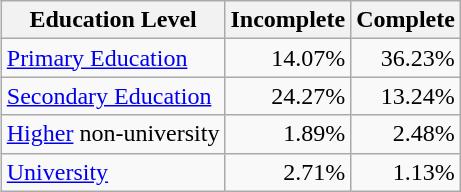<table class="wikitable" style="float:left; margin-left:3px; text-size:80%; text-align:left">
<tr>
<th scope"col">Education Level</th>
<th scope"col">Incomplete</th>
<th scope"col">Complete</th>
</tr>
<tr>
<td><a href='#'>Primary Education</a></td>
<td align=right>14.07%</td>
<td align=right>36.23%</td>
</tr>
<tr>
<td><a href='#'>Secondary Education</a></td>
<td align=right>24.27%</td>
<td align=right>13.24%</td>
</tr>
<tr>
<td><a href='#'>Higher</a> non-university</td>
<td align=right>1.89%</td>
<td align=right>2.48%</td>
</tr>
<tr>
<td><a href='#'>University</a></td>
<td align=right>2.71%</td>
<td align=right>1.13%</td>
</tr>
</table>
